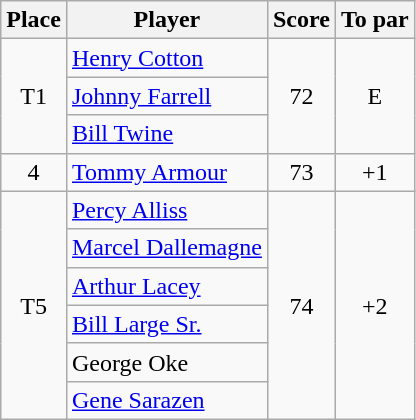<table class=wikitable>
<tr>
<th>Place</th>
<th>Player</th>
<th>Score</th>
<th>To par</th>
</tr>
<tr>
<td rowspan=3 align=center>T1</td>
<td> <a href='#'>Henry Cotton</a></td>
<td rowspan=3 align=center>72</td>
<td rowspan=3 align=center>E</td>
</tr>
<tr>
<td> <a href='#'>Johnny Farrell</a></td>
</tr>
<tr>
<td> <a href='#'>Bill Twine</a></td>
</tr>
<tr>
<td align=center>4</td>
<td> <a href='#'>Tommy Armour</a></td>
<td align=center>73</td>
<td align=center>+1</td>
</tr>
<tr>
<td rowspan=6 align=center>T5</td>
<td> <a href='#'>Percy Alliss</a></td>
<td rowspan=6 align=center>74</td>
<td rowspan=6 align=center>+2</td>
</tr>
<tr>
<td> <a href='#'>Marcel Dallemagne</a></td>
</tr>
<tr>
<td> <a href='#'>Arthur Lacey</a></td>
</tr>
<tr>
<td> <a href='#'>Bill Large Sr.</a></td>
</tr>
<tr>
<td> George Oke</td>
</tr>
<tr>
<td> <a href='#'>Gene Sarazen</a></td>
</tr>
</table>
